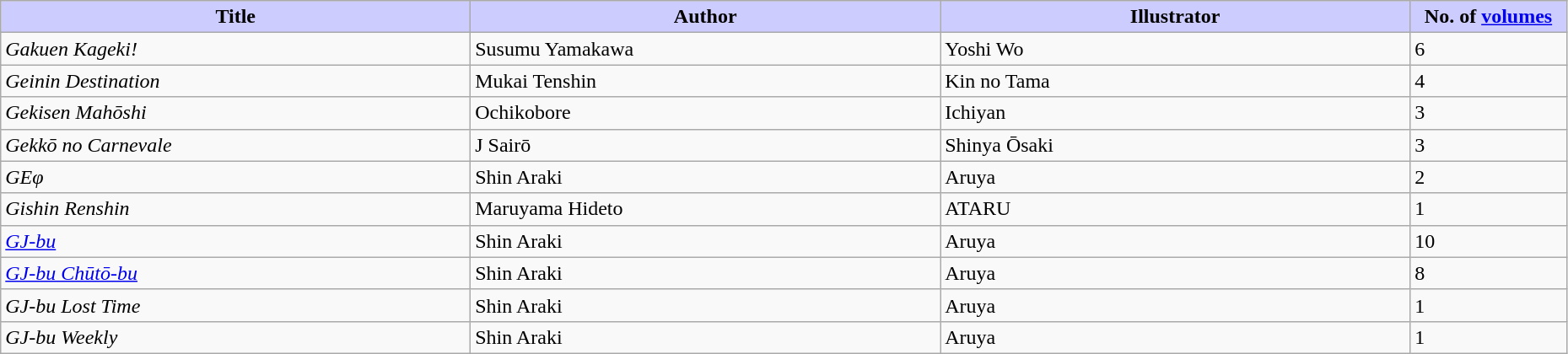<table class="wikitable" style="width: 98%;">
<tr>
<th width=30% style="background:#ccf;">Title</th>
<th width=30% style="background:#ccf;">Author</th>
<th width=30% style="background:#ccf;">Illustrator</th>
<th width=10% style="background:#ccf;">No. of <a href='#'>volumes</a></th>
</tr>
<tr>
<td><em>Gakuen Kageki!</em></td>
<td>Susumu Yamakawa</td>
<td>Yoshi Wo</td>
<td>6</td>
</tr>
<tr>
<td><em>Geinin Destination</em></td>
<td>Mukai Tenshin</td>
<td>Kin no Tama</td>
<td>4</td>
</tr>
<tr>
<td><em>Gekisen Mahōshi</em></td>
<td>Ochikobore</td>
<td>Ichiyan</td>
<td>3</td>
</tr>
<tr>
<td><em>Gekkō no Carnevale</em></td>
<td>J Sairō</td>
<td>Shinya Ōsaki</td>
<td>3</td>
</tr>
<tr>
<td><em>GEφ</em></td>
<td>Shin Araki</td>
<td>Aruya</td>
<td>2</td>
</tr>
<tr>
<td><em>Gishin Renshin</em></td>
<td>Maruyama Hideto</td>
<td>ATARU</td>
<td>1</td>
</tr>
<tr>
<td><em><a href='#'>GJ-bu</a></em></td>
<td>Shin Araki</td>
<td>Aruya</td>
<td>10</td>
</tr>
<tr>
<td><em><a href='#'>GJ-bu Chūtō-bu</a></em></td>
<td>Shin Araki</td>
<td>Aruya</td>
<td>8</td>
</tr>
<tr>
<td><em>GJ-bu Lost Time</em></td>
<td>Shin Araki</td>
<td>Aruya</td>
<td>1</td>
</tr>
<tr>
<td><em>GJ-bu Weekly</em></td>
<td>Shin Araki</td>
<td>Aruya</td>
<td>1</td>
</tr>
</table>
